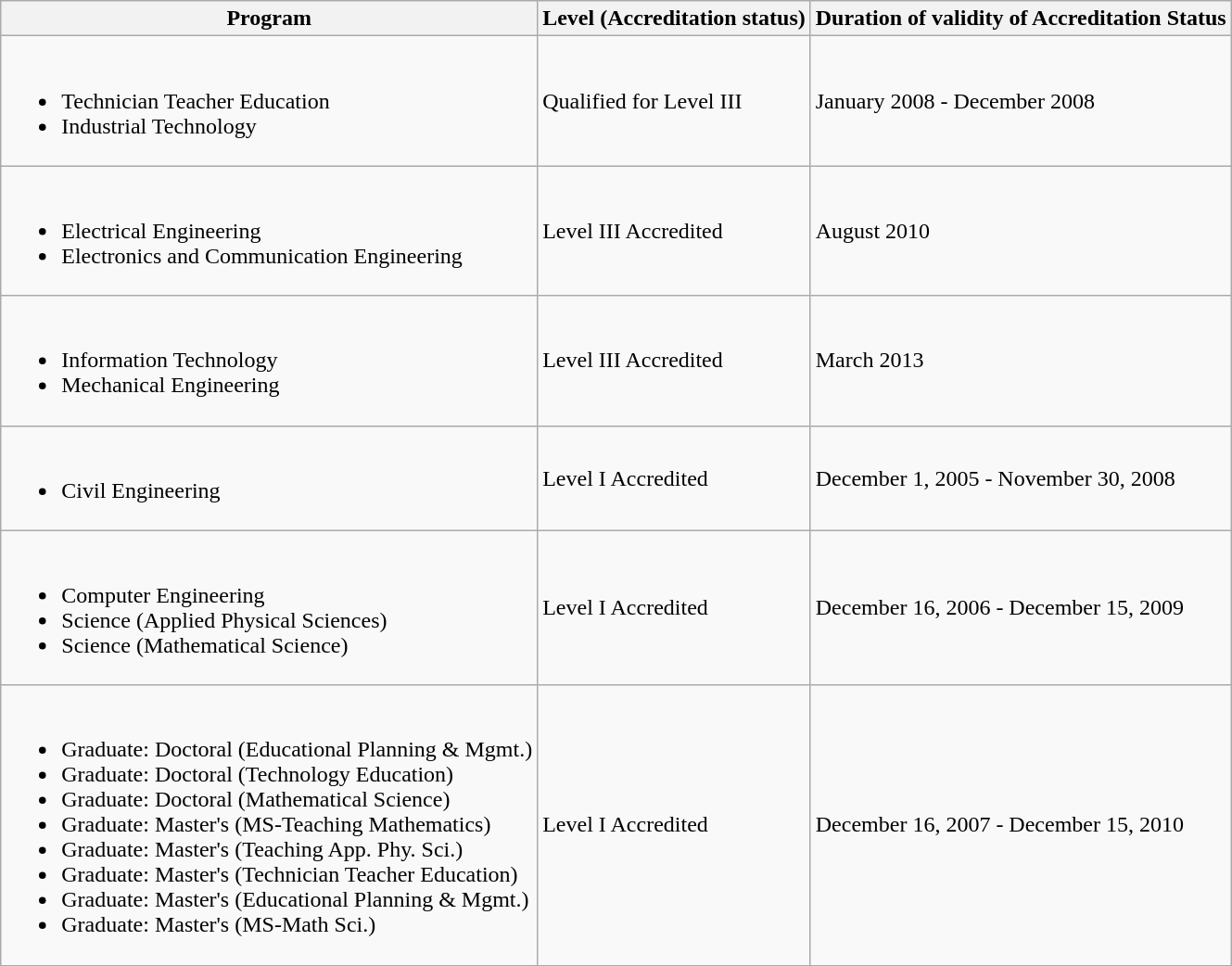<table class="wikitable">
<tr>
<th>Program</th>
<th>Level (Accreditation status)</th>
<th>Duration of validity of Accreditation Status</th>
</tr>
<tr>
<td><br><ul><li>Technician Teacher Education</li><li>Industrial Technology</li></ul></td>
<td>Qualified for Level III</td>
<td>January 2008 - December 2008</td>
</tr>
<tr>
<td><br><ul><li>Electrical Engineering</li><li>Electronics and Communication Engineering</li></ul></td>
<td>Level III Accredited</td>
<td>August 2010</td>
</tr>
<tr>
<td><br><ul><li>Information Technology</li><li>Mechanical Engineering</li></ul></td>
<td>Level III Accredited</td>
<td>March 2013</td>
</tr>
<tr>
<td><br><ul><li>Civil Engineering</li></ul></td>
<td>Level I Accredited</td>
<td>December 1, 2005 - November 30, 2008</td>
</tr>
<tr>
<td><br><ul><li>Computer Engineering</li><li>Science (Applied Physical Sciences)</li><li>Science (Mathematical Science)</li></ul></td>
<td>Level I Accredited</td>
<td>December 16, 2006 - December 15, 2009</td>
</tr>
<tr>
<td><br><ul><li>Graduate: Doctoral (Educational Planning & Mgmt.)</li><li>Graduate: Doctoral (Technology Education)</li><li>Graduate: Doctoral (Mathematical Science)</li><li>Graduate: Master's (MS-Teaching Mathematics)</li><li>Graduate: Master's (Teaching App. Phy. Sci.)</li><li>Graduate: Master's (Technician Teacher Education)</li><li>Graduate: Master's (Educational Planning & Mgmt.)</li><li>Graduate: Master's (MS-Math Sci.)</li></ul></td>
<td>Level I Accredited</td>
<td>December 16, 2007 - December 15, 2010</td>
</tr>
<tr>
</tr>
</table>
